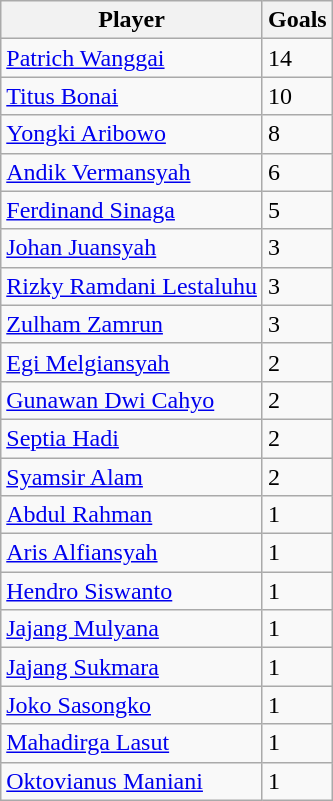<table class="wikitable sortable" style="text-align: left;">
<tr>
<th>Player</th>
<th>Goals</th>
</tr>
<tr>
<td><a href='#'>Patrich Wanggai</a></td>
<td>14</td>
</tr>
<tr>
<td><a href='#'>Titus Bonai</a></td>
<td>10</td>
</tr>
<tr>
<td><a href='#'>Yongki Aribowo</a></td>
<td>8</td>
</tr>
<tr>
<td><a href='#'>Andik Vermansyah</a></td>
<td>6</td>
</tr>
<tr>
<td><a href='#'>Ferdinand Sinaga</a></td>
<td>5</td>
</tr>
<tr>
<td><a href='#'>Johan Juansyah</a></td>
<td>3</td>
</tr>
<tr>
<td><a href='#'>Rizky Ramdani Lestaluhu</a></td>
<td>3</td>
</tr>
<tr>
<td><a href='#'>Zulham Zamrun</a></td>
<td>3</td>
</tr>
<tr>
<td><a href='#'>Egi Melgiansyah</a></td>
<td>2</td>
</tr>
<tr>
<td><a href='#'>Gunawan Dwi Cahyo</a></td>
<td>2</td>
</tr>
<tr>
<td><a href='#'>Septia Hadi</a></td>
<td>2</td>
</tr>
<tr>
<td><a href='#'>Syamsir Alam</a></td>
<td>2</td>
</tr>
<tr>
<td><a href='#'>Abdul Rahman</a></td>
<td>1</td>
</tr>
<tr>
<td><a href='#'>Aris Alfiansyah</a></td>
<td>1</td>
</tr>
<tr>
<td><a href='#'>Hendro Siswanto</a></td>
<td>1</td>
</tr>
<tr>
<td><a href='#'>Jajang Mulyana</a></td>
<td>1</td>
</tr>
<tr>
<td><a href='#'>Jajang Sukmara</a></td>
<td>1</td>
</tr>
<tr>
<td><a href='#'>Joko Sasongko</a></td>
<td>1</td>
</tr>
<tr>
<td><a href='#'>Mahadirga Lasut</a></td>
<td>1</td>
</tr>
<tr>
<td><a href='#'>Oktovianus Maniani</a></td>
<td>1</td>
</tr>
</table>
